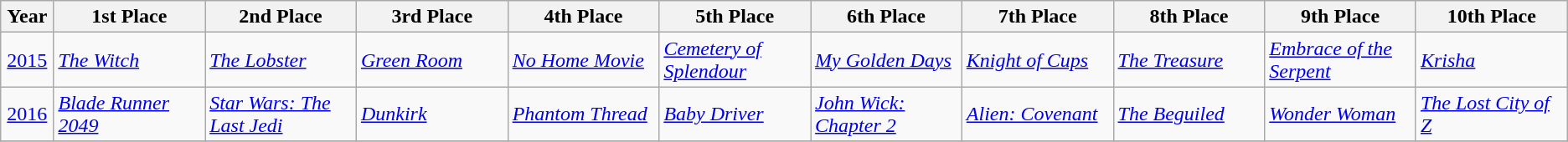<table class="wikitable">
<tr>
<th scope="col" width="3%">Year</th>
<th scope="col" width="9%">1st Place</th>
<th scope="col" width="9%">2nd Place</th>
<th scope="col" width="9%">3rd Place</th>
<th scope="col" width="9%">4th Place</th>
<th scope="col" width="9%">5th Place</th>
<th scope="col" width="9%">6th Place</th>
<th scope="col" width="9%">7th Place</th>
<th scope="col" width="9%">8th Place</th>
<th scope="col" width="9%">9th Place</th>
<th scope="col" width="9%">10th Place</th>
</tr>
<tr>
<td align="center"><a href='#'>2015</a></td>
<td><em><a href='#'>The Witch</a></em></td>
<td><em><a href='#'>The Lobster</a></em></td>
<td><em><a href='#'>Green Room</a></em></td>
<td><em><a href='#'>No Home Movie</a></em></td>
<td><em><a href='#'>Cemetery of Splendour</a></em></td>
<td><em><a href='#'>My Golden Days</a></em></td>
<td><em><a href='#'>Knight of Cups</a></em></td>
<td><em><a href='#'>The Treasure</a></em></td>
<td><em><a href='#'>Embrace of the Serpent</a></em></td>
<td><em><a href='#'>Krisha</a></em></td>
</tr>
<tr>
<td align="center"><a href='#'>2016</a></td>
<td><em><a href='#'>Blade Runner 2049</a></em></td>
<td><em><a href='#'>Star Wars: The Last Jedi</a></em></td>
<td><em><a href='#'>Dunkirk</a></em></td>
<td><em><a href='#'>Phantom Thread</a></em></td>
<td><em><a href='#'>Baby Driver</a></em></td>
<td><em><a href='#'>John Wick: Chapter 2</a></em></td>
<td><em><a href='#'>Alien: Covenant</a></em></td>
<td><em><a href='#'>The Beguiled</a></em></td>
<td><em><a href='#'>Wonder Woman</a></em></td>
<td><em><a href='#'>The Lost City of Z</a></em></td>
</tr>
<tr>
</tr>
</table>
